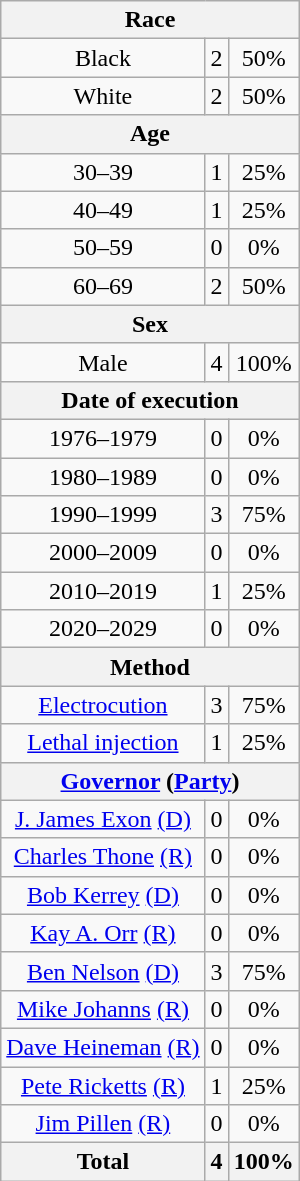<table class="wikitable" style="text-align:center;">
<tr>
<th colspan="3">Race</th>
</tr>
<tr>
<td>Black</td>
<td>2</td>
<td>50%</td>
</tr>
<tr>
<td>White</td>
<td>2</td>
<td>50%</td>
</tr>
<tr>
<th colspan="3">Age</th>
</tr>
<tr>
<td>30–39</td>
<td>1</td>
<td>25%</td>
</tr>
<tr>
<td>40–49</td>
<td>1</td>
<td>25%</td>
</tr>
<tr>
<td>50–59</td>
<td>0</td>
<td>0%</td>
</tr>
<tr>
<td>60–69</td>
<td>2</td>
<td>50%</td>
</tr>
<tr>
<th colspan="3">Sex</th>
</tr>
<tr>
<td>Male</td>
<td>4</td>
<td>100%</td>
</tr>
<tr>
<th colspan="3">Date of execution</th>
</tr>
<tr>
<td>1976–1979</td>
<td>0</td>
<td>0%</td>
</tr>
<tr>
<td>1980–1989</td>
<td>0</td>
<td>0%</td>
</tr>
<tr>
<td>1990–1999</td>
<td>3</td>
<td>75%</td>
</tr>
<tr>
<td>2000–2009</td>
<td>0</td>
<td>0%</td>
</tr>
<tr>
<td>2010–2019</td>
<td>1</td>
<td>25%</td>
</tr>
<tr>
<td>2020–2029</td>
<td>0</td>
<td>0%</td>
</tr>
<tr>
<th colspan="3">Method</th>
</tr>
<tr>
<td><a href='#'>Electrocution</a></td>
<td>3</td>
<td>75%</td>
</tr>
<tr>
<td><a href='#'>Lethal injection</a></td>
<td>1</td>
<td>25%</td>
</tr>
<tr>
<th colspan="3"><a href='#'>Governor</a> (<a href='#'>Party</a>)</th>
</tr>
<tr>
<td><a href='#'>J. James Exon</a> <a href='#'>(D)</a></td>
<td>0</td>
<td>0%</td>
</tr>
<tr>
<td><a href='#'>Charles Thone</a> <a href='#'>(R)</a></td>
<td>0</td>
<td>0%</td>
</tr>
<tr>
<td><a href='#'>Bob Kerrey</a> <a href='#'>(D)</a></td>
<td>0</td>
<td>0%</td>
</tr>
<tr>
<td><a href='#'>Kay A. Orr</a> <a href='#'>(R)</a></td>
<td>0</td>
<td>0%</td>
</tr>
<tr>
<td><a href='#'>Ben Nelson</a> <a href='#'>(D)</a></td>
<td>3</td>
<td>75%</td>
</tr>
<tr>
<td><a href='#'>Mike Johanns</a> <a href='#'>(R)</a></td>
<td>0</td>
<td>0%</td>
</tr>
<tr>
<td><a href='#'>Dave Heineman</a> <a href='#'>(R)</a></td>
<td>0</td>
<td>0%</td>
</tr>
<tr>
<td><a href='#'>Pete Ricketts</a> <a href='#'>(R)</a></td>
<td>1</td>
<td>25%</td>
</tr>
<tr>
<td><a href='#'>Jim Pillen</a> <a href='#'>(R)</a></td>
<td>0</td>
<td>0%</td>
</tr>
<tr>
<th>Total</th>
<th>4</th>
<th>100%</th>
</tr>
</table>
